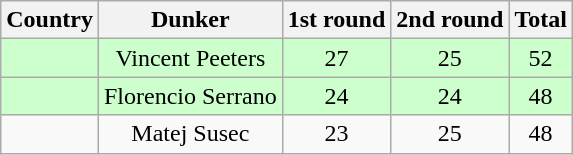<table class="wikitable sortable" style="text-align:center">
<tr>
<th>Country</th>
<th>Dunker</th>
<th>1st round</th>
<th>2nd round</th>
<th>Total</th>
</tr>
<tr bgcolor="#ccffcc">
<td align=left></td>
<td>Vincent Peeters</td>
<td>27</td>
<td>25</td>
<td>52</td>
</tr>
<tr bgcolor="#ccffcc">
<td align=left></td>
<td>Florencio Serrano</td>
<td>24</td>
<td>24</td>
<td>48</td>
</tr>
<tr>
<td align=left></td>
<td>Matej Susec</td>
<td>23</td>
<td>25</td>
<td>48</td>
</tr>
</table>
